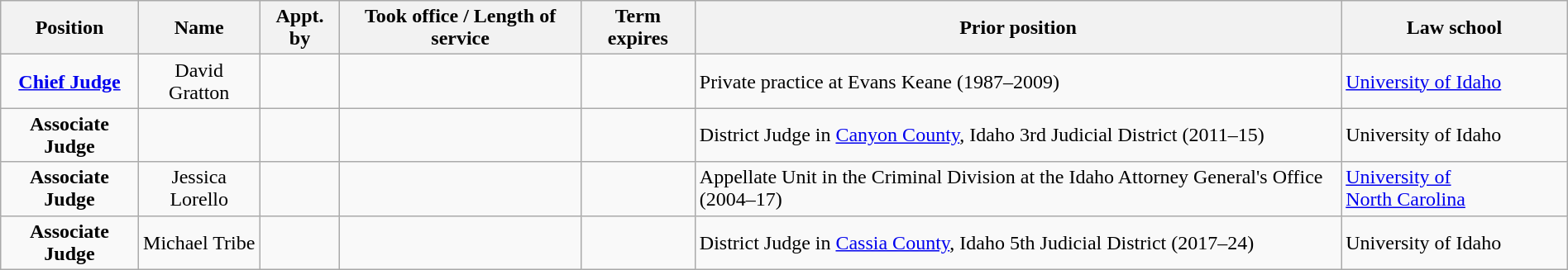<table class="wikitable sortable" style="margin:auto; width:100%;">
<tr>
<th class = "unsortable">Position</th>
<th>Name</th>
<th>Appt. by</th>
<th>Took office / Length of service</th>
<th>Term expires</th>
<th class = "unsortable">Prior position</th>
<th class = "unsortable">Law school</th>
</tr>
<tr>
<td align="center"><strong><a href='#'>Chief Judge</a></strong></td>
<td align="center">David Gratton</td>
<td></td>
<td style="white-space:nowrap;"></td>
<td></td>
<td>Private practice at Evans Keane (1987–2009)</td>
<td><a href='#'>University of Idaho</a></td>
</tr>
<tr>
<td align="center"><strong>Associate Judge</strong></td>
<td align="center"></td>
<td></td>
<td style="white-space:nowrap;"></td>
<td></td>
<td>District Judge in <a href='#'>Canyon County</a>, Idaho 3rd Judicial District (2011–15)</td>
<td>University of Idaho</td>
</tr>
<tr>
<td align="center"><strong>Associate Judge</strong></td>
<td align="center">Jessica Lorello</td>
<td></td>
<td style="white-space:nowrap;"></td>
<td></td>
<td>Appellate Unit in the Criminal Division at the Idaho Attorney General's Office (2004–17)</td>
<td><a href='#'>University of North Carolina</a></td>
</tr>
<tr>
<td align="center"><strong>Associate Judge</strong></td>
<td align="center">Michael Tribe</td>
<td></td>
<td style="white-space:nowrap;"></td>
<td></td>
<td>District Judge in <a href='#'>Cassia County</a>, Idaho 5th Judicial District (2017–24)</td>
<td>University of Idaho</td>
</tr>
</table>
